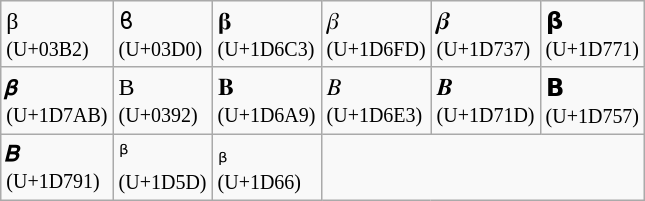<table class="wikitable">
<tr>
<td>β<br><small>(U+03B2)</small></td>
<td>ϐ<br><small>(U+03D0)</small></td>
<td>𝛃<br><small>(U+1D6C3)</small></td>
<td>𝛽<br><small>(U+1D6FD)</small></td>
<td>𝜷<br><small>(U+1D737)</small></td>
<td>𝝱<br><small>(U+1D771)</small></td>
</tr>
<tr>
<td>𝞫<br><small>(U+1D7AB)</small></td>
<td>Β<br><small>(U+0392)</small></td>
<td>𝚩<br><small>(U+1D6A9)</small></td>
<td>𝛣<br><small>(U+1D6E3)</small></td>
<td>𝜝<br><small>(U+1D71D)</small></td>
<td>𝝗<br><small>(U+1D757)</small></td>
</tr>
<tr>
<td>𝞑<br><small>(U+1D791)</small></td>
<td>ᵝ<br><small>(U+1D5D)</small></td>
<td>ᵦ<br><small>(U+1D66)</small></td>
</tr>
</table>
